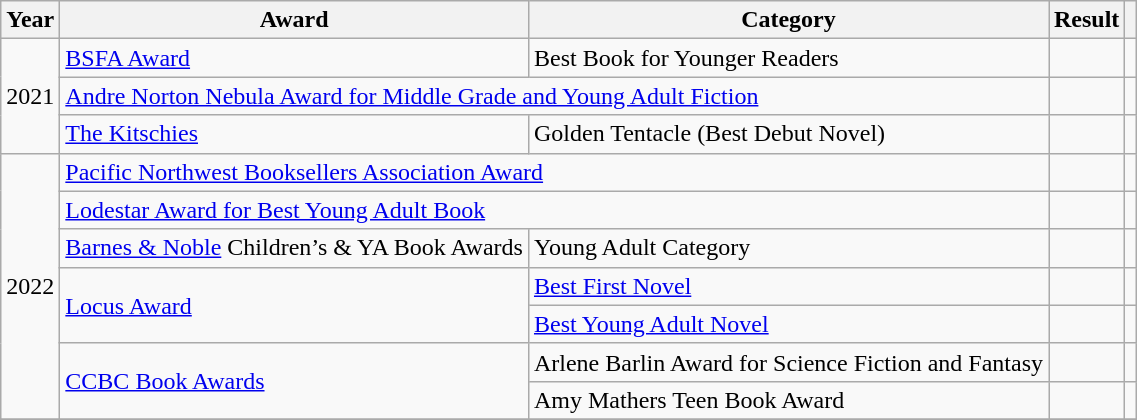<table class="wikitable">
<tr>
<th>Year</th>
<th>Award</th>
<th>Category</th>
<th>Result</th>
<th class="unsortable"></th>
</tr>
<tr>
<td rowspan=3>2021</td>
<td><a href='#'>BSFA Award</a></td>
<td>Best Book for Younger Readers</td>
<td></td>
<td></td>
</tr>
<tr>
<td colspan="2"><a href='#'>Andre Norton Nebula Award for Middle Grade and Young Adult Fiction</a></td>
<td></td>
<td></td>
</tr>
<tr>
<td><a href='#'>The Kitschies</a></td>
<td>Golden Tentacle (Best Debut Novel)</td>
<td></td>
<td></td>
</tr>
<tr>
<td rowspan=7>2022</td>
<td colspan="2"><a href='#'>Pacific Northwest Booksellers Association Award</a></td>
<td></td>
<td></td>
</tr>
<tr>
<td colspan="2"><a href='#'>Lodestar Award for Best Young Adult Book</a></td>
<td></td>
<td></td>
</tr>
<tr>
<td><a href='#'>Barnes & Noble</a> Children’s & YA Book Awards</td>
<td>Young Adult Category</td>
<td></td>
<td></td>
</tr>
<tr>
<td rowspan="2"><a href='#'>Locus Award</a></td>
<td><a href='#'>Best First Novel</a></td>
<td></td>
<td></td>
</tr>
<tr>
<td><a href='#'>Best Young Adult Novel</a></td>
<td></td>
<td></td>
</tr>
<tr>
<td rowspan="2"><a href='#'>CCBC Book Awards</a></td>
<td>Arlene Barlin Award for Science Fiction and Fantasy</td>
<td></td>
<td></td>
</tr>
<tr>
<td>Amy Mathers Teen Book Award</td>
<td></td>
<td></td>
</tr>
<tr>
</tr>
</table>
